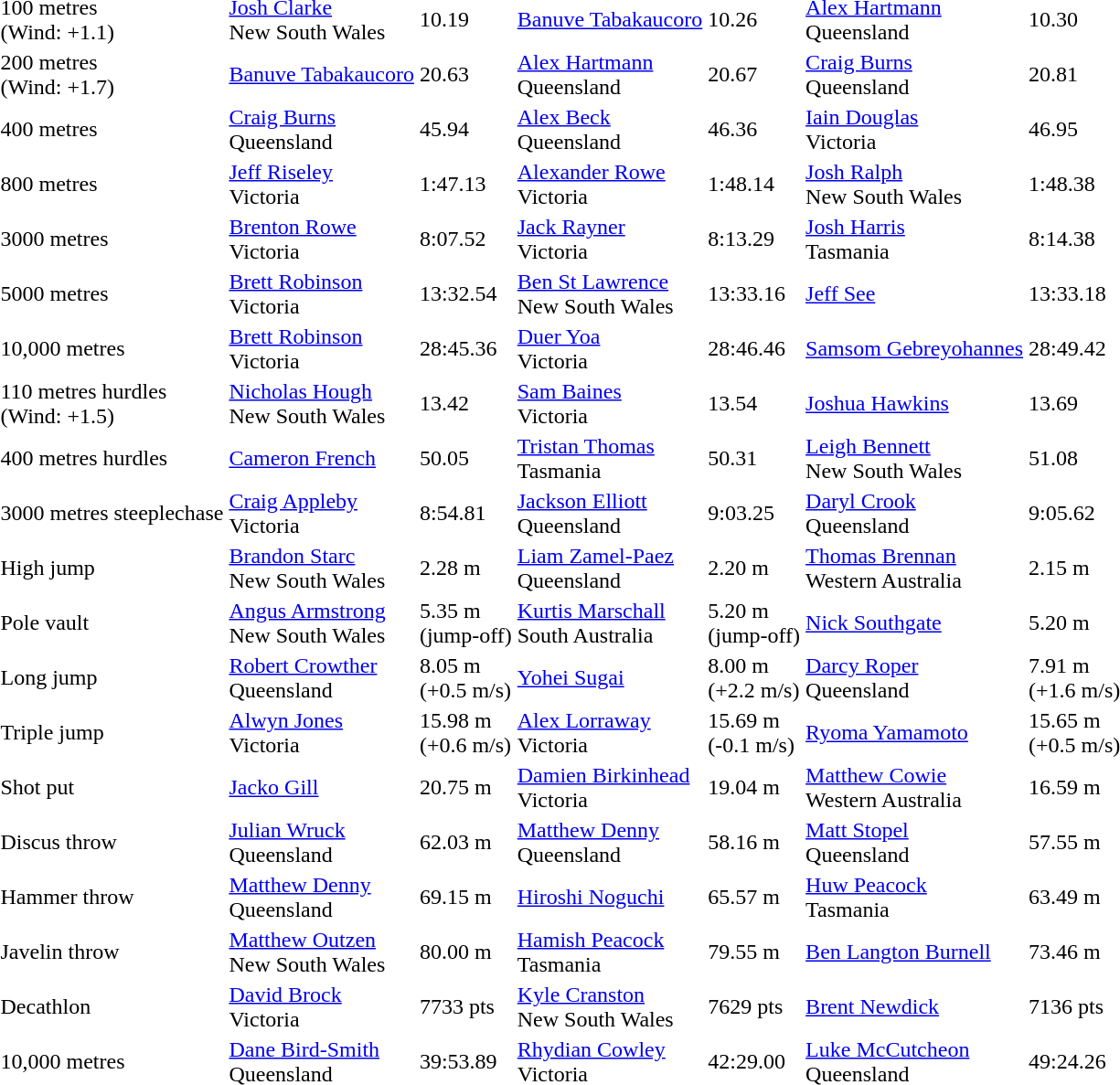<table>
<tr>
<td>100 metres<br>(Wind: +1.1)</td>
<td><a href='#'>Josh Clarke</a><br>New South Wales</td>
<td>10.19</td>
<td><a href='#'>Banuve Tabakaucoro</a><br></td>
<td>10.26</td>
<td><a href='#'>Alex Hartmann</a><br>Queensland</td>
<td>10.30</td>
</tr>
<tr>
<td>200 metres<br>(Wind: +1.7)</td>
<td><a href='#'>Banuve Tabakaucoro</a><br></td>
<td>20.63</td>
<td><a href='#'>Alex Hartmann</a><br>Queensland</td>
<td>20.67</td>
<td><a href='#'>Craig Burns</a><br>Queensland</td>
<td>20.81</td>
</tr>
<tr>
<td>400 metres</td>
<td><a href='#'>Craig Burns</a><br>Queensland</td>
<td>45.94</td>
<td><a href='#'>Alex Beck</a><br>Queensland</td>
<td>46.36</td>
<td><a href='#'>Iain Douglas</a><br>Victoria</td>
<td>46.95</td>
</tr>
<tr>
<td>800 metres</td>
<td><a href='#'>Jeff Riseley</a><br>Victoria</td>
<td>1:47.13</td>
<td><a href='#'>Alexander Rowe</a><br>Victoria</td>
<td>1:48.14</td>
<td><a href='#'>Josh Ralph</a><br>New South Wales</td>
<td>1:48.38</td>
</tr>
<tr>
<td>3000 metres</td>
<td><a href='#'>Brenton Rowe</a><br>Victoria</td>
<td>8:07.52</td>
<td><a href='#'>Jack Rayner</a><br>Victoria</td>
<td>8:13.29</td>
<td><a href='#'>Josh Harris</a><br>Tasmania</td>
<td>8:14.38</td>
</tr>
<tr>
<td>5000 metres</td>
<td><a href='#'>Brett Robinson</a><br>Victoria</td>
<td>13:32.54</td>
<td><a href='#'>Ben St Lawrence</a><br>New South Wales</td>
<td>13:33.16</td>
<td><a href='#'>Jeff See</a><br></td>
<td>13:33.18</td>
</tr>
<tr>
<td>10,000 metres</td>
<td><a href='#'>Brett Robinson</a><br>Victoria</td>
<td>28:45.36</td>
<td><a href='#'>Duer Yoa</a><br>Victoria</td>
<td>28:46.46</td>
<td><a href='#'>Samsom Gebreyohannes</a><br></td>
<td>28:49.42</td>
</tr>
<tr>
<td>110 metres hurdles<br>(Wind: +1.5)</td>
<td><a href='#'>Nicholas Hough</a><br>New South Wales</td>
<td>13.42</td>
<td><a href='#'>Sam Baines</a><br>Victoria</td>
<td>13.54</td>
<td><a href='#'>Joshua Hawkins</a><br></td>
<td>13.69</td>
</tr>
<tr>
<td>400 metres hurdles</td>
<td><a href='#'>Cameron French</a><br></td>
<td>50.05</td>
<td><a href='#'>Tristan Thomas</a><br>Tasmania</td>
<td>50.31</td>
<td><a href='#'>Leigh Bennett</a><br>New South Wales</td>
<td>51.08</td>
</tr>
<tr>
<td>3000 metres steeplechase</td>
<td><a href='#'>Craig Appleby</a><br>Victoria</td>
<td>8:54.81</td>
<td><a href='#'>Jackson Elliott</a><br>Queensland</td>
<td>9:03.25</td>
<td><a href='#'>Daryl Crook</a><br>Queensland</td>
<td>9:05.62</td>
</tr>
<tr>
<td>High jump</td>
<td><a href='#'>Brandon Starc</a><br>New South Wales</td>
<td>2.28 m</td>
<td><a href='#'>Liam Zamel-Paez</a><br>Queensland</td>
<td>2.20 m</td>
<td><a href='#'>Thomas Brennan</a><br>Western Australia</td>
<td>2.15 m</td>
</tr>
<tr>
<td>Pole vault</td>
<td><a href='#'>Angus Armstrong</a><br>New South Wales</td>
<td>5.35 m<br>(jump-off)</td>
<td><a href='#'>Kurtis Marschall</a><br>South Australia</td>
<td>5.20 m<br>(jump-off)</td>
<td><a href='#'>Nick Southgate</a><br></td>
<td>5.20 m</td>
</tr>
<tr>
<td>Long jump</td>
<td><a href='#'>Robert Crowther</a><br>Queensland</td>
<td>8.05 m <br>(+0.5 m/s)</td>
<td><a href='#'>Yohei Sugai</a><br></td>
<td>8.00 m <br>(+2.2 m/s)</td>
<td><a href='#'>Darcy Roper</a><br>Queensland</td>
<td>7.91 m <br>(+1.6 m/s)</td>
</tr>
<tr>
<td>Triple jump</td>
<td><a href='#'>Alwyn Jones</a><br>Victoria</td>
<td>15.98 m <br>(+0.6 m/s)</td>
<td><a href='#'>Alex Lorraway</a><br>Victoria</td>
<td>15.69 m <br>(-0.1 m/s)</td>
<td><a href='#'>Ryoma Yamamoto</a><br></td>
<td>15.65 m <br>(+0.5 m/s)</td>
</tr>
<tr>
<td>Shot put</td>
<td><a href='#'>Jacko Gill</a><br></td>
<td>20.75 m</td>
<td><a href='#'>Damien Birkinhead</a><br>Victoria</td>
<td>19.04 m</td>
<td><a href='#'>Matthew Cowie</a><br>Western Australia</td>
<td>16.59 m</td>
</tr>
<tr>
<td>Discus throw</td>
<td><a href='#'>Julian Wruck</a><br>Queensland</td>
<td>62.03 m</td>
<td><a href='#'>Matthew Denny</a><br>Queensland</td>
<td>58.16 m</td>
<td><a href='#'>Matt Stopel</a><br>Queensland</td>
<td>57.55 m</td>
</tr>
<tr>
<td>Hammer throw</td>
<td><a href='#'>Matthew Denny</a><br>Queensland</td>
<td>69.15 m</td>
<td><a href='#'>Hiroshi Noguchi</a><br></td>
<td>65.57 m</td>
<td><a href='#'>Huw Peacock</a><br>Tasmania</td>
<td>63.49 m</td>
</tr>
<tr>
<td>Javelin throw</td>
<td><a href='#'>Matthew Outzen</a><br>New South Wales</td>
<td>80.00 m</td>
<td><a href='#'>Hamish Peacock</a><br>Tasmania</td>
<td>79.55 m</td>
<td><a href='#'>Ben Langton Burnell</a><br></td>
<td>73.46 m</td>
</tr>
<tr>
<td>Decathlon</td>
<td><a href='#'>David Brock</a><br>Victoria</td>
<td>7733 pts</td>
<td><a href='#'>Kyle Cranston</a><br>New South Wales</td>
<td>7629 pts</td>
<td><a href='#'>Brent Newdick</a><br></td>
<td>7136 pts</td>
</tr>
<tr>
<td>10,000 metres</td>
<td><a href='#'>Dane Bird-Smith</a><br>Queensland</td>
<td>39:53.89</td>
<td><a href='#'>Rhydian Cowley</a><br>Victoria</td>
<td>42:29.00</td>
<td><a href='#'>Luke McCutcheon</a><br>Queensland</td>
<td>49:24.26</td>
</tr>
<tr>
</tr>
</table>
